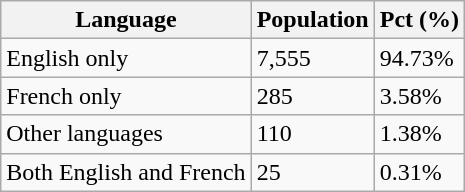<table class="wikitable">
<tr>
<th>Language</th>
<th>Population</th>
<th>Pct (%)</th>
</tr>
<tr>
<td>English only</td>
<td>7,555</td>
<td>94.73%</td>
</tr>
<tr>
<td>French only</td>
<td>285</td>
<td>3.58%</td>
</tr>
<tr>
<td>Other languages</td>
<td>110</td>
<td>1.38%</td>
</tr>
<tr>
<td>Both English and French</td>
<td>25</td>
<td>0.31%</td>
</tr>
</table>
